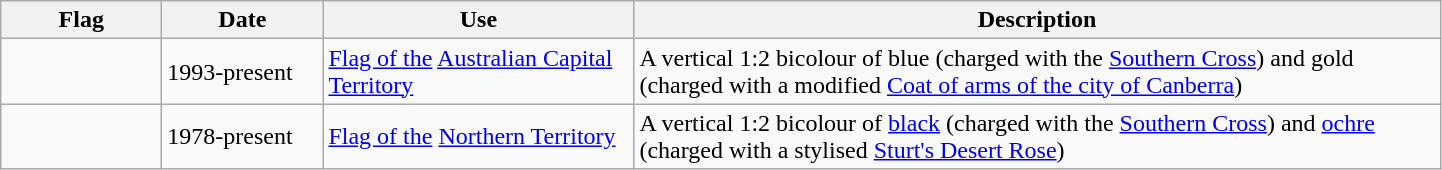<table class="wikitable">
<tr>
<th scope="col" style="width:100px">Flag</th>
<th scope="col" style="width:100px">Date</th>
<th scope="col" style="width:200px">Use</th>
<th scope="col" style="width:530px">Description</th>
</tr>
<tr>
<td></td>
<td>1993-present</td>
<td><a href='#'>Flag of the</a> <a href='#'>Australian Capital Territory</a></td>
<td>A vertical 1:2 bicolour of blue (charged with the <a href='#'>Southern Cross</a>) and gold (charged with a modified <a href='#'>Coat of arms of the city of Canberra</a>)</td>
</tr>
<tr>
<td></td>
<td>1978-present</td>
<td><a href='#'>Flag of the</a> <a href='#'>Northern Territory</a></td>
<td>A vertical 1:2 bicolour of <a href='#'>black</a> (charged with the <a href='#'>Southern Cross</a>) and <a href='#'>ochre</a> (charged with a stylised <a href='#'>Sturt's Desert Rose</a>)</td>
</tr>
</table>
